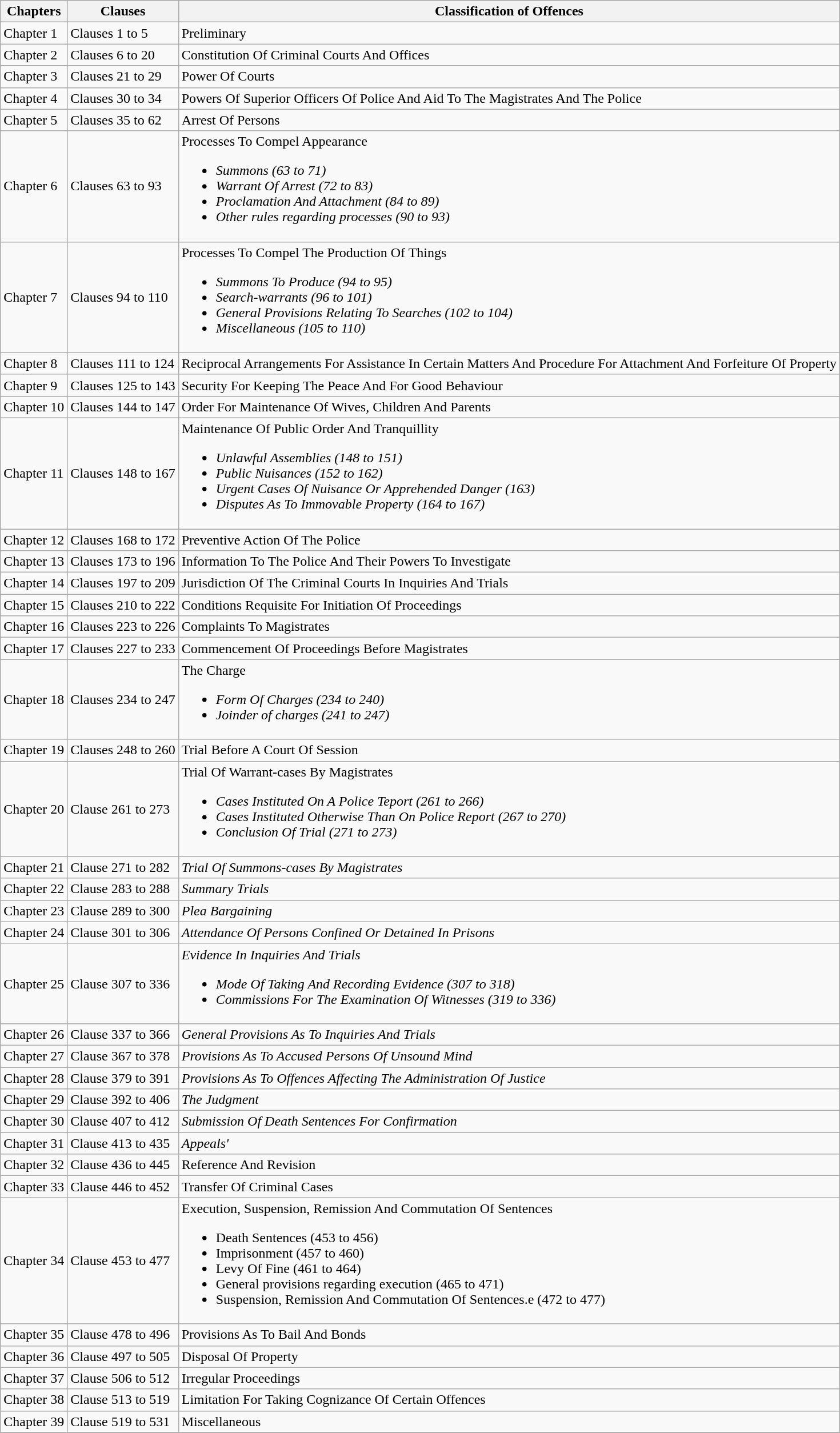<table class="wikitable sortable">
<tr>
<th>Chapters</th>
<th>Clauses</th>
<th>Classification of Offences</th>
</tr>
<tr>
<td>Chapter 1</td>
<td>Clauses 1 to 5</td>
<td>Preliminary</td>
</tr>
<tr>
<td>Chapter 2</td>
<td>Clauses 6 to 20</td>
<td>Constitution Of Criminal Courts And Offices</td>
</tr>
<tr>
<td>Chapter 3</td>
<td>Clauses 21 to 29</td>
<td>Power Of Courts  </td>
</tr>
<tr>
<td>Chapter 4</td>
<td>Clauses 30 to 34</td>
<td>Powers Of Superior Officers Of Police And Aid To The Magistrates And The Police</td>
</tr>
<tr>
<td>Chapter 5</td>
<td>Clauses 35 to 62</td>
<td>Arrest Of Persons</td>
</tr>
<tr>
<td>Chapter 6</td>
<td>Clauses 63 to 93</td>
<td>Processes To Compel Appearance<br><ul><li><em>Summons (63 to 71)</em></li><li><em>Warrant Of Arrest (72 to 83)</em></li><li><em>Proclamation And Attachment (84 to 89)</em></li><li><em>Other rules regarding processes (90 to 93)</em></li></ul></td>
</tr>
<tr>
<td>Chapter 7</td>
<td>Clauses 94 to 110</td>
<td>Processes To Compel The Production Of Things<br><ul><li><em>Summons To Produce (94 to 95)</em></li><li><em>Search-warrants (96 to 101)</em></li><li><em>General Provisions Relating To Searches (102 to 104)</em></li><li><em>Miscellaneous (105 to 110)</em></li></ul></td>
</tr>
<tr>
<td>Chapter 8</td>
<td>Clauses 111 to 124</td>
<td>Reciprocal Arrangements For Assistance In Certain Matters And Procedure For Attachment And Forfeiture Of Property</td>
</tr>
<tr>
<td>Chapter 9</td>
<td>Clauses 125 to 143</td>
<td>Security For Keeping The Peace And For Good Behaviour</td>
</tr>
<tr>
<td>Chapter 10</td>
<td>Clauses 144 to 147</td>
<td>Order For Maintenance Of Wives, Children And Parents</td>
</tr>
<tr>
<td>Chapter 11</td>
<td>Clauses 148 to 167</td>
<td>Maintenance Of Public Order And Tranquillity<br><ul><li><em>Unlawful Assemblies (148 to 151)</em></li><li><em>Public Nuisances (152 to 162)</em></li><li><em>Urgent Cases Of Nuisance Or Apprehended Danger (163)</em></li><li><em>Disputes As To Immovable Property (164 to 167)</em></li></ul></td>
</tr>
<tr>
<td>Chapter 12</td>
<td>Clauses 168 to 172</td>
<td>Preventive Action Of The Police</td>
</tr>
<tr>
<td>Chapter 13</td>
<td>Clauses 173 to 196</td>
<td>Information To The Police And Their Powers To Investigate</td>
</tr>
<tr>
<td>Chapter 14</td>
<td>Clauses 197 to 209</td>
<td>Jurisdiction Of The Criminal Courts In Inquiries And Trials</td>
</tr>
<tr>
<td>Chapter 15</td>
<td>Clauses 210 to 222</td>
<td>Conditions Requisite For Initiation Of Proceedings</td>
</tr>
<tr>
<td>Chapter 16</td>
<td>Clauses 223 to 226</td>
<td>Complaints To Magistrates</td>
</tr>
<tr>
<td>Chapter 17</td>
<td>Clauses 227 to 233</td>
<td>Commencement Of Proceedings Before Magistrates</td>
</tr>
<tr>
<td>Chapter 18</td>
<td>Clauses 234 to 247</td>
<td>The Charge<br><ul><li><em>Form Of Charges (234 to 240)</em></li><li><em>Joinder of charges (241 to 247)</em></li></ul></td>
</tr>
<tr>
<td>Chapter 19</td>
<td>Clauses 248 to 260</td>
<td>Trial Before A Court Of Session</td>
</tr>
<tr>
<td>Chapter 20</td>
<td>Clause 261 to 273</td>
<td>Trial Of Warrant-cases By Magistrates<br><ul><li><em>Cases Instituted On A Police Teport (261 to 266)</em></li><li><em>Cases Instituted Otherwise Than On Police Report (267 to 270)</em></li><li><em>Conclusion Of Trial (271 to 273)</em></li></ul></td>
</tr>
<tr>
<td>Chapter 21</td>
<td>Clause 271 to 282</td>
<td><em>Trial Of Summons-cases By Magistrates</em></td>
</tr>
<tr>
<td>Chapter 22</td>
<td>Clause 283 to 288</td>
<td><em>Summary Trials</em></td>
</tr>
<tr>
<td>Chapter 23</td>
<td>Clause 289 to 300</td>
<td><em>Plea Bargaining</em></td>
</tr>
<tr>
<td>Chapter 24</td>
<td>Clause 301 to 306</td>
<td><em>Attendance Of Persons Confined Or Detained In Prisons</em></td>
</tr>
<tr>
<td>Chapter 25</td>
<td>Clause 307 to 336</td>
<td><em>Evidence In Inquiries And Trials</em><br><ul><li><em>Mode Of Taking And Recording Evidence (307 to 318)</em></li><li><em>Commissions For The Examination Of Witnesses (319 to 336)</em></li></ul></td>
</tr>
<tr>
<td>Chapter 26</td>
<td>Clause 337 to 366</td>
<td><em>General Provisions As To Inquiries And Trials</em></td>
</tr>
<tr>
<td>Chapter 27</td>
<td>Clause 367 to 378</td>
<td><em>Provisions As To Accused Persons Of Unsound Mind</em></td>
</tr>
<tr>
<td>Chapter 28</td>
<td>Clause 379 to 391</td>
<td><em>Provisions As To Offences Affecting The Administration Of Justice</em></td>
</tr>
<tr>
<td>Chapter 29</td>
<td>Clause 392 to 406</td>
<td><em>The Judgment</em></td>
</tr>
<tr>
<td>Chapter 30</td>
<td>Clause 407 to 412</td>
<td><em>Submission Of Death Sentences For Confirmation</em></td>
</tr>
<tr>
<td>Chapter 31</td>
<td>Clause 413 to 435</td>
<td><em>Appeals'</td>
</tr>
<tr>
<td>Chapter 32</td>
<td>Clause 436 to 445</td>
<td></em>Reference And Revision<em></td>
</tr>
<tr>
<td>Chapter 33</td>
<td>Clause 446 to 452</td>
<td></em>Transfer Of Criminal Cases<em></td>
</tr>
<tr>
<td>Chapter 34</td>
<td>Clause 453 to 477</td>
<td></em>Execution, Suspension, Remission And Commutation Of Sentences<em><br><ul><li></em>Death Sentences (453 to 456)<em></li><li></em>Imprisonment (457 to 460)<em></li><li></em>Levy Of Fine (461 to 464)<em></li><li></em>General provisions regarding execution (465 to 471)<em></li><li></em>Suspension, Remission And Commutation Of Sentences.e (472 to 477)<em></li></ul></td>
</tr>
<tr>
<td>Chapter 35</td>
<td>Clause 478 to 496</td>
<td></em>Provisions As To Bail And Bonds<em></td>
</tr>
<tr>
<td>Chapter 36</td>
<td>Clause 497 to 505</td>
<td></em>Disposal Of Property<em></td>
</tr>
<tr>
<td>Chapter 37</td>
<td>Clause 506 to 512</td>
<td></em>Irregular Proceedings<em></td>
</tr>
<tr>
<td>Chapter 38</td>
<td>Clause 513 to 519</td>
<td></em>Limitation For Taking Cognizance Of Certain Offences<em></td>
</tr>
<tr>
<td>Chapter 39</td>
<td>Clause 519 to 531</td>
<td></em>Miscellaneous<em></td>
</tr>
<tr>
</tr>
</table>
